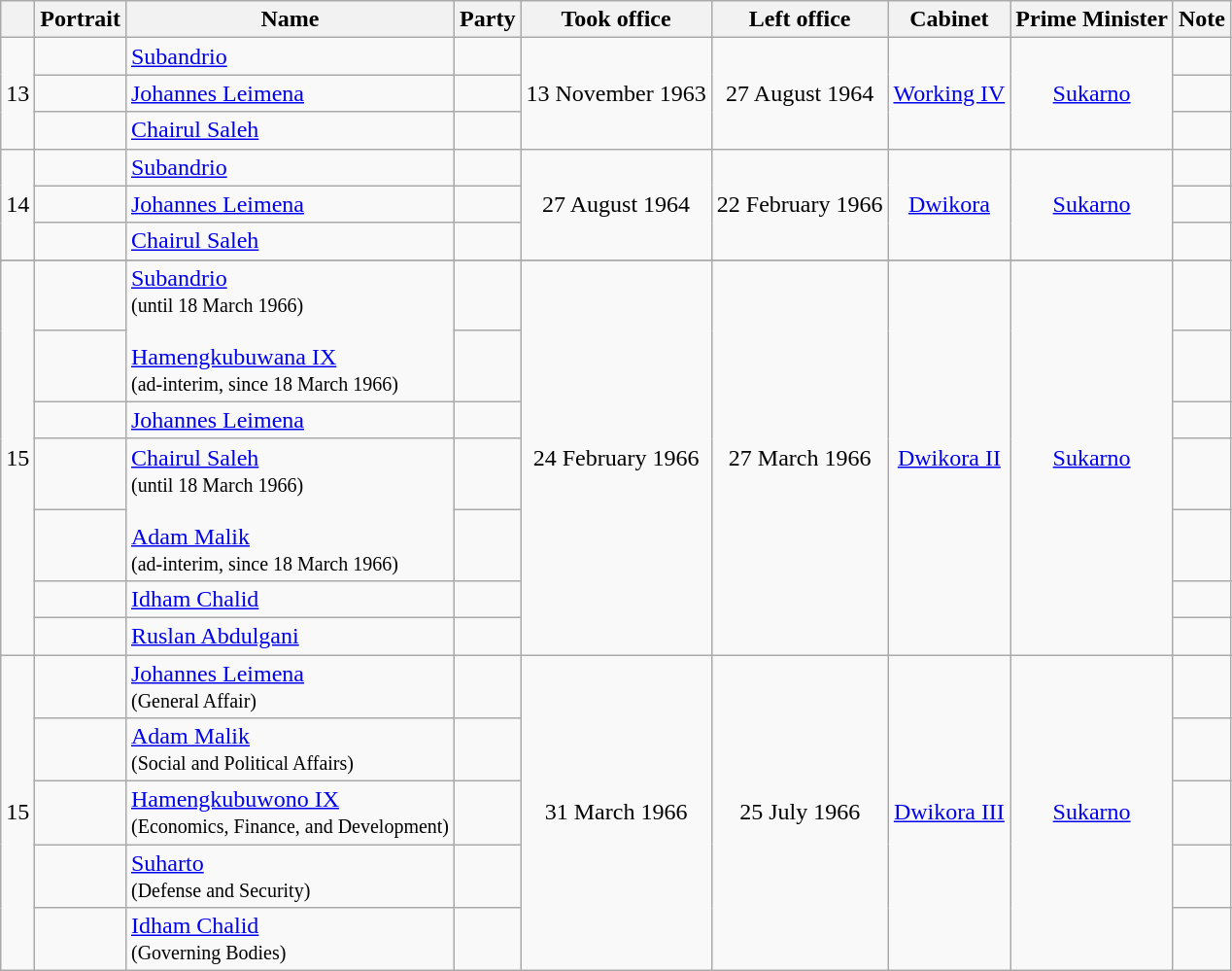<table class="wikitable">
<tr>
<th></th>
<th>Portrait</th>
<th>Name</th>
<th>Party</th>
<th>Took office</th>
<th>Left office</th>
<th>Cabinet</th>
<th>Prime Minister</th>
<th>Note</th>
</tr>
<tr>
<td align="center" rowspan=3>13</td>
<td></td>
<td><a href='#'>Subandrio</a></td>
<td></td>
<td align="center" rowspan=3>13 November 1963</td>
<td align="center" rowspan=3>27 August 1964</td>
<td align="center" rowspan=3><a href='#'>Working IV</a></td>
<td align="center" rowspan=3><a href='#'>Sukarno</a></td>
<td align="center"></td>
</tr>
<tr>
<td></td>
<td><a href='#'>Johannes Leimena</a></td>
<td></td>
<td align="center"></td>
</tr>
<tr>
<td></td>
<td><a href='#'>Chairul Saleh</a></td>
<td></td>
<td align="center"></td>
</tr>
<tr>
<td align="center" rowspan=3>14</td>
<td></td>
<td><a href='#'>Subandrio</a></td>
<td></td>
<td align="center" rowspan=3>27 August 1964</td>
<td align="center" rowspan=3>22 February 1966</td>
<td align="center" rowspan=3><a href='#'>Dwikora</a></td>
<td align="center" rowspan=3><a href='#'>Sukarno</a></td>
<td align="center"></td>
</tr>
<tr>
<td></td>
<td><a href='#'>Johannes Leimena</a></td>
<td></td>
</tr>
<tr>
<td></td>
<td><a href='#'>Chairul Saleh</a></td>
<td></td>
<td align="center"></td>
</tr>
<tr>
</tr>
<tr>
<td align="center" rowspan=7>15</td>
<td></td>
<td rowspan=2><a href='#'>Subandrio</a><br><small>(until 18 March 1966)</small><br><br><a href='#'>Hamengkubuwana IX</a><br><small>(ad-interim, since 18 March 1966)</small></td>
<td></td>
<td align="center" rowspan=7>24 February 1966</td>
<td align="center" rowspan=7>27 March 1966</td>
<td align="center" rowspan=7><a href='#'>Dwikora II</a></td>
<td align="center" rowspan=7><a href='#'>Sukarno</a></td>
<td></td>
</tr>
<tr>
<td></td>
<td></td>
<td></td>
</tr>
<tr>
<td></td>
<td><a href='#'>Johannes Leimena</a></td>
<td></td>
<td></td>
</tr>
<tr>
<td></td>
<td rowspan=2><a href='#'>Chairul Saleh</a><br><small>(until 18 March 1966)</small><br><br><a href='#'>Adam Malik</a><br><small>(ad-interim, since 18 March 1966)</small></td>
<td></td>
<td></td>
</tr>
<tr>
<td></td>
<td></td>
<td></td>
</tr>
<tr>
<td></td>
<td><a href='#'>Idham Chalid</a></td>
<td></td>
<td></td>
</tr>
<tr>
<td></td>
<td><a href='#'>Ruslan Abdulgani</a></td>
<td></td>
<td></td>
</tr>
<tr>
<td align="center" rowspan=5>15</td>
<td></td>
<td><a href='#'>Johannes Leimena</a><br><small>(General Affair)</small></td>
<td></td>
<td align="center" rowspan=5>31 March 1966</td>
<td align="center" rowspan=5>25 July 1966</td>
<td align="center" rowspan=5><a href='#'>Dwikora III</a></td>
<td align="center" rowspan=5><a href='#'>Sukarno</a></td>
<td></td>
</tr>
<tr>
<td></td>
<td><a href='#'>Adam Malik</a><br><small>(Social and Political Affairs)</small></td>
<td></td>
<td></td>
</tr>
<tr>
<td></td>
<td><a href='#'>Hamengkubuwono IX</a><br><small>(Economics, Finance, and Development)</small></td>
<td></td>
<td></td>
</tr>
<tr>
<td></td>
<td><a href='#'>Suharto</a><br><small>(Defense and Security)</small></td>
<td></td>
</tr>
<tr>
<td></td>
<td><a href='#'>Idham Chalid</a><br><small>(Governing Bodies)</small></td>
<td></td>
<td></td>
</tr>
</table>
